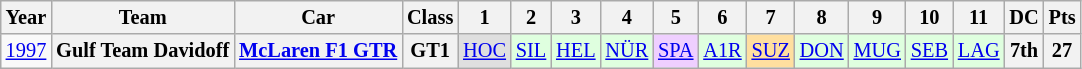<table class="wikitable" style="text-align:center; font-size:85%">
<tr>
<th>Year</th>
<th>Team</th>
<th>Car</th>
<th>Class</th>
<th>1</th>
<th>2</th>
<th>3</th>
<th>4</th>
<th>5</th>
<th>6</th>
<th>7</th>
<th>8</th>
<th>9</th>
<th>10</th>
<th>11</th>
<th>DC</th>
<th>Pts</th>
</tr>
<tr>
<td><a href='#'>1997</a></td>
<th nowrap>Gulf Team Davidoff</th>
<th nowrap><a href='#'>McLaren F1 GTR</a></th>
<th>GT1</th>
<td style="background:#DFDFDF;"><a href='#'>HOC</a><br></td>
<td style="background:#DFFFDF;"><a href='#'>SIL</a><br></td>
<td style="background:#DFFFDF;"><a href='#'>HEL</a><br></td>
<td style="background:#DFFFDF;"><a href='#'>NÜR</a><br></td>
<td style="background:#EFCFFF;"><a href='#'>SPA</a><br></td>
<td style="background:#DFFFDF;"><a href='#'>A1R</a><br></td>
<td style="background:#FFDF9F;"><a href='#'>SUZ</a><br></td>
<td style="background:#DFFFDF;"><a href='#'>DON</a><br></td>
<td style="background:#DFFFDF;"><a href='#'>MUG</a><br></td>
<td style="background:#DFFFDF;"><a href='#'>SEB</a><br></td>
<td style="background:#DFFFDF;"><a href='#'>LAG</a><br></td>
<th>7th</th>
<th>27</th>
</tr>
</table>
